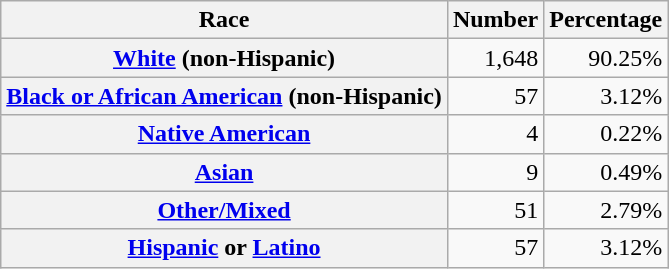<table class="wikitable" style="text-align:right">
<tr>
<th scope="col">Race</th>
<th scope="col">Number</th>
<th scope="col">Percentage</th>
</tr>
<tr>
<th scope="row"><a href='#'>White</a> (non-Hispanic)</th>
<td>1,648</td>
<td>90.25%</td>
</tr>
<tr>
<th scope="row"><a href='#'>Black or African American</a> (non-Hispanic)</th>
<td>57</td>
<td>3.12%</td>
</tr>
<tr>
<th scope="row"><a href='#'>Native American</a></th>
<td>4</td>
<td>0.22%</td>
</tr>
<tr>
<th scope="row"><a href='#'>Asian</a></th>
<td>9</td>
<td>0.49%</td>
</tr>
<tr>
<th scope="row"><a href='#'>Other/Mixed</a></th>
<td>51</td>
<td>2.79%</td>
</tr>
<tr>
<th scope="row"><a href='#'>Hispanic</a> or <a href='#'>Latino</a></th>
<td>57</td>
<td>3.12%</td>
</tr>
</table>
